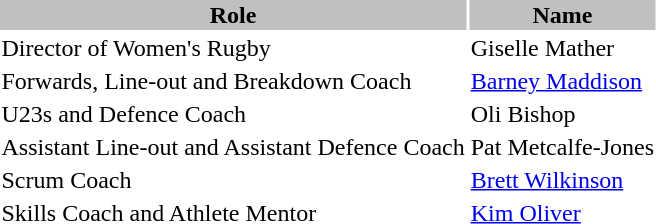<table class="toccolours">
<tr>
<th style="background:silver;">Role</th>
<th style="background:silver;">Name</th>
</tr>
<tr>
<td>Director of Women's Rugby</td>
<td>Giselle Mather</td>
</tr>
<tr>
<td>Forwards, Line-out and Breakdown Coach</td>
<td><a href='#'>Barney Maddison</a></td>
</tr>
<tr>
<td>U23s and Defence Coach</td>
<td>Oli Bishop</td>
</tr>
<tr>
<td>Assistant Line-out and Assistant Defence Coach</td>
<td>Pat Metcalfe-Jones</td>
</tr>
<tr>
<td>Scrum Coach</td>
<td><a href='#'>Brett Wilkinson</a></td>
</tr>
<tr>
<td>Skills Coach and Athlete Mentor</td>
<td><a href='#'>Kim Oliver</a></td>
</tr>
</table>
